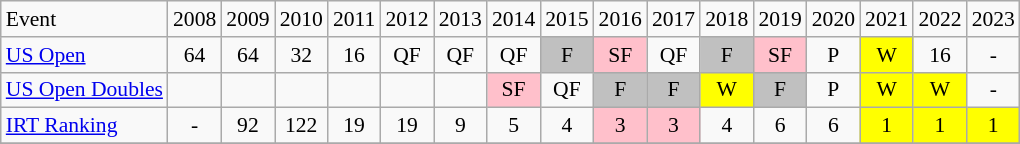<table class="wikitable" style="font-size:90%;" align=center>
<tr>
<td>Event</td>
<td>2008</td>
<td>2009</td>
<td>2010</td>
<td>2011</td>
<td>2012</td>
<td>2013</td>
<td>2014</td>
<td>2015</td>
<td>2016</td>
<td>2017</td>
<td>2018</td>
<td>2019</td>
<td>2020</td>
<td>2021</td>
<td>2022</td>
<td>2023</td>
</tr>
<tr>
<td align="left"><a href='#'>US Open</a></td>
<td align=center>64</td>
<td align=center>64</td>
<td align=center>32</td>
<td align=center>16</td>
<td align=center>QF</td>
<td align=center>QF</td>
<td align=center>QF</td>
<td bgcolor=Silver align=center>F</td>
<td bgcolor=pink align=center>SF</td>
<td align=center>QF</td>
<td bgcolor=silver align=center>F</td>
<td bgcolor=pink align=center>SF</td>
<td align=center>P</td>
<td bgcolor=yellow align=center>W</td>
<td align=center>16</td>
<td align=center>-</td>
</tr>
<tr>
<td align="left"><a href='#'>US Open Doubles</a></td>
<td align=center></td>
<td align=center></td>
<td align=center></td>
<td align=center></td>
<td align=center></td>
<td align=center></td>
<td align=center bgcolor=pink>SF</td>
<td align=center>QF</td>
<td bgcolor=silver align=center>F</td>
<td align=center bgcolor=silver>F</td>
<td bgcolor=yellow align=center>W</td>
<td bgcolor=silver align=center>F</td>
<td align=center>P</td>
<td bgcolor=yellow align=center>W</td>
<td bgcolor=yellow align=center>W</td>
<td align=center>-</td>
</tr>
<tr>
<td align="left"><a href='#'>IRT Ranking</a></td>
<td align=center>-</td>
<td align=center>92</td>
<td align=center>122</td>
<td align=center>19</td>
<td align=center>19</td>
<td align=center>9</td>
<td align=center>5</td>
<td align=center>4</td>
<td bgcolor=pink align=center>3</td>
<td bgcolor=pink align=center>3</td>
<td align=center>4</td>
<td align=center>6</td>
<td align=center>6</td>
<td bgcolor=yellow align=center>1</td>
<td bgcolor=yellow align=center>1</td>
<td bgcolor=yellow align=center>1</td>
</tr>
<tr>
</tr>
</table>
